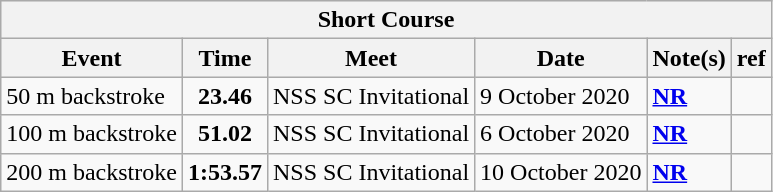<table class="wikitable">
<tr style="background:#eee;">
<th colspan="6">Short Course</th>
</tr>
<tr style="background:#eee;">
<th>Event</th>
<th>Time</th>
<th>Meet</th>
<th>Date</th>
<th>Note(s)</th>
<th>ref</th>
</tr>
<tr>
<td>50 m backstroke</td>
<td style="text-align:center;"><strong>23.46</strong></td>
<td>NSS SC Invitational</td>
<td>9 October 2020</td>
<td><strong><a href='#'>NR</a></strong></td>
<td></td>
</tr>
<tr>
<td>100 m backstroke</td>
<td style="text-align:center;"><strong>51.02</strong></td>
<td>NSS SC Invitational</td>
<td>6 October 2020</td>
<td><strong><a href='#'>NR</a></strong></td>
<td></td>
</tr>
<tr>
<td>200 m backstroke</td>
<td style="text-align:center;"><strong>1:53.57</strong></td>
<td>NSS SC Invitational</td>
<td>10 October 2020</td>
<td><strong><a href='#'>NR</a></strong></td>
<td></td>
</tr>
</table>
